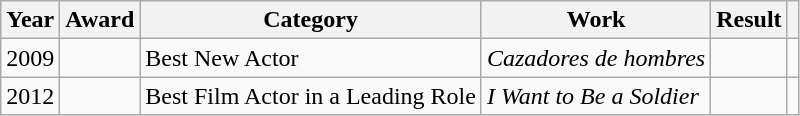<table class="wikitable sortable plainrowheaders">
<tr>
<th>Year</th>
<th>Award</th>
<th>Category</th>
<th>Work</th>
<th>Result</th>
<th scope="col" class="unsortable"></th>
</tr>
<tr>
<td align = "center">2009</td>
<td></td>
<td>Best New Actor</td>
<td><em>Cazadores de hombres</em></td>
<td></td>
<td align = "center"></td>
</tr>
<tr>
<td align = "center">2012</td>
<td></td>
<td>Best Film Actor in a Leading Role</td>
<td><em>I Want to Be a Soldier</em></td>
<td></td>
<td align = "center"></td>
</tr>
</table>
